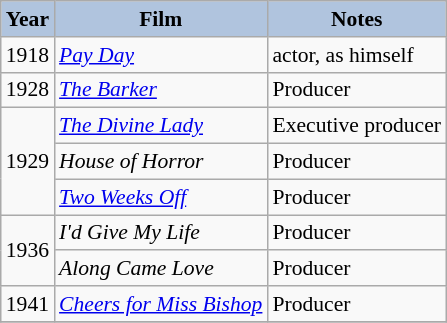<table class="wikitable" style="font-size:90%;">
<tr>
<th style="background:#B0C4DE;">Year</th>
<th style="background:#B0C4DE;">Film</th>
<th style="background:#B0C4DE;">Notes</th>
</tr>
<tr>
<td>1918</td>
<td><em><a href='#'>Pay Day</a></em></td>
<td>actor, as himself</td>
</tr>
<tr>
<td>1928</td>
<td><em><a href='#'>The Barker</a></em></td>
<td>Producer</td>
</tr>
<tr>
<td rowspan=3>1929</td>
<td><em><a href='#'>The Divine Lady</a></em></td>
<td>Executive producer</td>
</tr>
<tr>
<td><em>House of Horror</em></td>
<td>Producer</td>
</tr>
<tr>
<td><em><a href='#'>Two Weeks Off</a></em></td>
<td>Producer</td>
</tr>
<tr>
<td rowspan=2>1936</td>
<td><em>I'd Give My Life</em></td>
<td>Producer</td>
</tr>
<tr>
<td><em>Along Came Love</em></td>
<td>Producer</td>
</tr>
<tr>
<td>1941</td>
<td><em><a href='#'>Cheers for Miss Bishop</a></em></td>
<td>Producer</td>
</tr>
<tr>
</tr>
</table>
